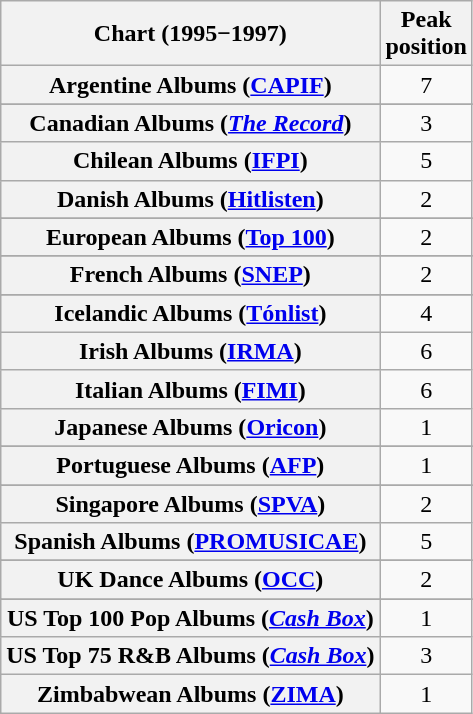<table class="wikitable sortable plainrowheaders" style="text-align:center">
<tr>
<th scope="col">Chart (1995−1997)</th>
<th scope="col">Peak<br>position</th>
</tr>
<tr>
<th scope="row">Argentine Albums (<a href='#'>CAPIF</a>)</th>
<td>7</td>
</tr>
<tr>
</tr>
<tr>
</tr>
<tr>
</tr>
<tr>
</tr>
<tr>
</tr>
<tr>
<th scope="row">Canadian Albums (<em><a href='#'>The Record</a></em>)</th>
<td>3</td>
</tr>
<tr>
<th scope="row">Chilean Albums (<a href='#'>IFPI</a>)</th>
<td>5</td>
</tr>
<tr>
<th scope="row">Danish Albums (<a href='#'>Hitlisten</a>)</th>
<td>2</td>
</tr>
<tr>
</tr>
<tr>
<th scope="row">European Albums (<a href='#'>Top 100</a>)</th>
<td>2</td>
</tr>
<tr>
</tr>
<tr>
<th scope="row">French Albums (<a href='#'>SNEP</a>)</th>
<td>2</td>
</tr>
<tr>
</tr>
<tr>
</tr>
<tr>
<th scope="row">Icelandic Albums (<a href='#'>Tónlist</a>)</th>
<td>4</td>
</tr>
<tr>
<th scope="row">Irish Albums (<a href='#'>IRMA</a>)</th>
<td>6</td>
</tr>
<tr>
<th scope="row">Italian Albums (<a href='#'>FIMI</a>)</th>
<td>6</td>
</tr>
<tr>
<th scope="row">Japanese Albums (<a href='#'>Oricon</a>)</th>
<td>1</td>
</tr>
<tr>
</tr>
<tr>
</tr>
<tr>
<th scope="row">Portuguese Albums (<a href='#'>AFP</a>)</th>
<td>1</td>
</tr>
<tr>
</tr>
<tr>
<th scope="row">Singapore Albums (<a href='#'>SPVA</a>)</th>
<td align="center">2</td>
</tr>
<tr>
<th scope="row">Spanish Albums (<a href='#'>PROMUSICAE</a>)</th>
<td>5</td>
</tr>
<tr>
</tr>
<tr>
</tr>
<tr>
</tr>
<tr>
<th scope="row">UK Dance Albums (<a href='#'>OCC</a>)</th>
<td>2</td>
</tr>
<tr>
</tr>
<tr>
</tr>
<tr>
</tr>
<tr>
</tr>
<tr>
<th scope="row">US Top 100 Pop Albums (<em><a href='#'>Cash Box</a></em>)</th>
<td>1</td>
</tr>
<tr>
<th scope="row">US Top 75 R&B Albums (<em><a href='#'>Cash Box</a></em>)</th>
<td>3</td>
</tr>
<tr>
<th scope="row">Zimbabwean Albums (<a href='#'>ZIMA</a>)</th>
<td>1</td>
</tr>
</table>
